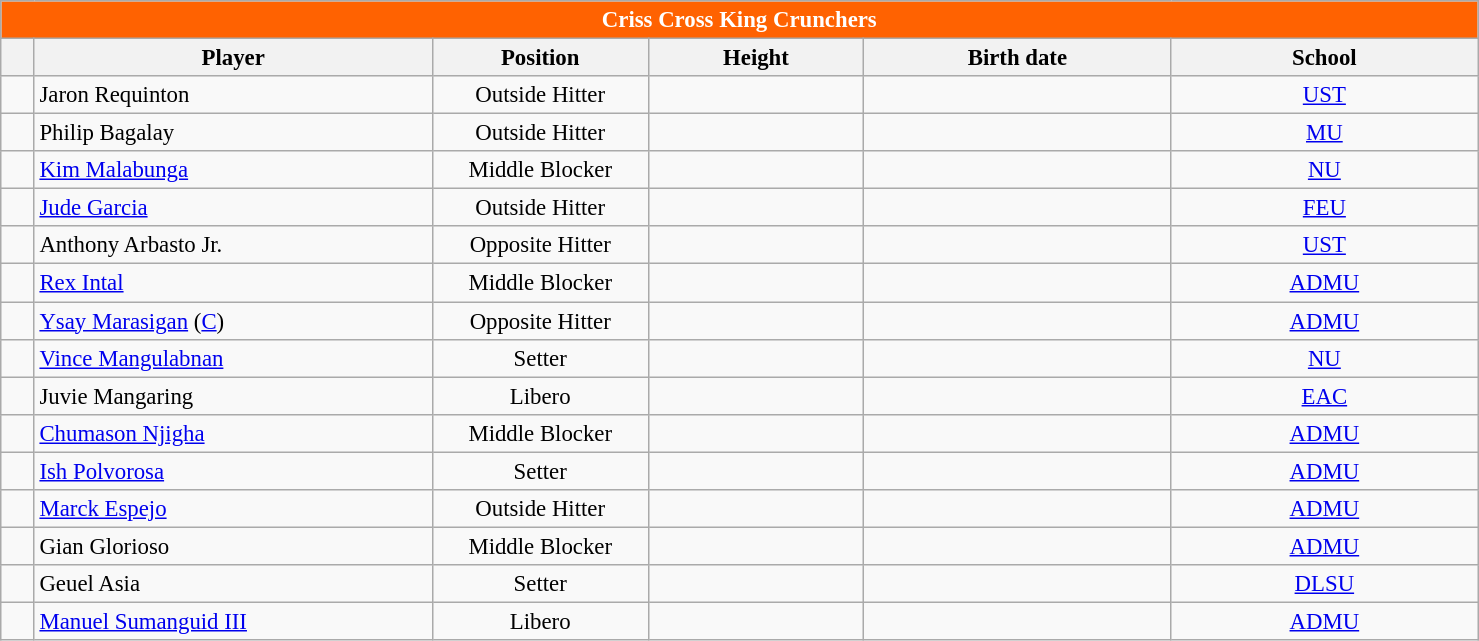<table class="wikitable sortable" style="font-size:95%; text-align:left;">
<tr>
<th colspan="7" style= "background:#FF6201; color:white; text-align: center"><strong>Criss Cross King Crunchers</strong></th>
</tr>
<tr style="background:#FFFFFF;">
<th style= "align=center; width:1em;"></th>
<th style= "align=center;width:17em;">Player</th>
<th style= "align=center; width:9em;">Position</th>
<th style= "align=center; width:9em;">Height</th>
<th style= "align=center; width:13em;">Birth date</th>
<th style= "align=center; width:13em;">School</th>
</tr>
<tr align=center>
<td></td>
<td align=left> Jaron Requinton</td>
<td>Outside Hitter</td>
<td></td>
<td align=right></td>
<td><a href='#'>UST</a></td>
</tr>
<tr align=center>
<td></td>
<td align=left> Philip Bagalay</td>
<td>Outside Hitter</td>
<td></td>
<td></td>
<td><a href='#'>MU</a></td>
</tr>
<tr align=center>
<td></td>
<td align=left> <a href='#'>Kim Malabunga</a></td>
<td>Middle Blocker</td>
<td></td>
<td align=right></td>
<td><a href='#'>NU</a></td>
</tr>
<tr align=center>
<td></td>
<td align=left> <a href='#'>Jude Garcia</a></td>
<td>Outside Hitter</td>
<td></td>
<td align=right></td>
<td><a href='#'>FEU</a></td>
</tr>
<tr align=center>
<td></td>
<td align=left> Anthony Arbasto Jr.</td>
<td>Opposite Hitter</td>
<td></td>
<td align=right></td>
<td><a href='#'>UST</a></td>
</tr>
<tr align=center>
<td></td>
<td align=left> <a href='#'>Rex Intal</a></td>
<td>Middle Blocker</td>
<td></td>
<td align=right></td>
<td><a href='#'>ADMU</a></td>
</tr>
<tr align=center>
<td></td>
<td align=left> <a href='#'>Ysay Marasigan</a> (<a href='#'>C</a>)</td>
<td>Opposite Hitter</td>
<td></td>
<td align=right></td>
<td><a href='#'>ADMU</a></td>
</tr>
<tr align=center>
<td></td>
<td align=left> <a href='#'>Vince Mangulabnan</a></td>
<td>Setter</td>
<td></td>
<td align=right></td>
<td><a href='#'>NU</a></td>
</tr>
<tr align=center>
<td></td>
<td align=left> Juvie Mangaring</td>
<td>Libero</td>
<td></td>
<td></td>
<td><a href='#'>EAC</a></td>
</tr>
<tr align=center>
<td></td>
<td align=left> <a href='#'>Chumason Njigha</a></td>
<td>Middle Blocker</td>
<td></td>
<td align=right></td>
<td><a href='#'>ADMU</a></td>
</tr>
<tr align=center>
<td></td>
<td align=left> <a href='#'>Ish Polvorosa</a></td>
<td>Setter</td>
<td></td>
<td align=right></td>
<td><a href='#'>ADMU</a></td>
</tr>
<tr align=center>
<td></td>
<td align=left> <a href='#'>Marck Espejo</a></td>
<td>Outside Hitter</td>
<td></td>
<td align=right></td>
<td><a href='#'>ADMU</a></td>
</tr>
<tr align=center>
<td></td>
<td align=left> Gian Glorioso</td>
<td>Middle Blocker</td>
<td></td>
<td></td>
<td><a href='#'>ADMU</a></td>
</tr>
<tr align=center>
<td></td>
<td align=left> Geuel Asia</td>
<td>Setter</td>
<td></td>
<td align=right></td>
<td><a href='#'>DLSU</a></td>
</tr>
<tr align=center>
<td></td>
<td align=left> <a href='#'>Manuel Sumanguid III</a></td>
<td>Libero</td>
<td></td>
<td align=right></td>
<td><a href='#'>ADMU</a></td>
</tr>
</table>
